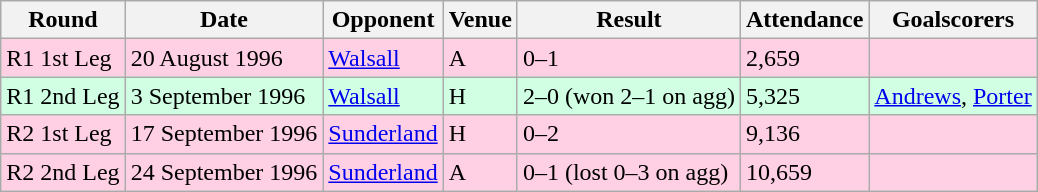<table class="wikitable">
<tr>
<th>Round</th>
<th>Date</th>
<th>Opponent</th>
<th>Venue</th>
<th>Result</th>
<th>Attendance</th>
<th>Goalscorers</th>
</tr>
<tr style="background-color: #ffd0e3;">
<td>R1 1st Leg</td>
<td>20 August 1996</td>
<td><a href='#'>Walsall</a></td>
<td>A</td>
<td>0–1</td>
<td>2,659</td>
<td></td>
</tr>
<tr style="background-color: #d0ffe3;">
<td>R1 2nd Leg</td>
<td>3 September 1996</td>
<td><a href='#'>Walsall</a></td>
<td>H</td>
<td>2–0 (won 2–1 on agg)</td>
<td>5,325</td>
<td><a href='#'>Andrews</a>, <a href='#'>Porter</a></td>
</tr>
<tr style="background-color: #ffd0e3;">
<td>R2 1st Leg</td>
<td>17 September 1996</td>
<td><a href='#'>Sunderland</a></td>
<td>H</td>
<td>0–2</td>
<td>9,136</td>
<td></td>
</tr>
<tr style="background-color: #ffd0e3;">
<td>R2 2nd Leg</td>
<td>24 September 1996</td>
<td><a href='#'>Sunderland</a></td>
<td>A</td>
<td>0–1 (lost 0–3 on agg)</td>
<td>10,659</td>
<td></td>
</tr>
</table>
